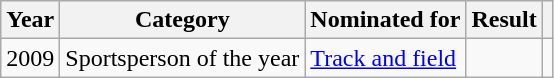<table class="wikitable plainrowheaders">
<tr>
<th scope="col">Year</th>
<th scope="col">Category</th>
<th scope="col">Nominated for</th>
<th scope="col">Result</th>
<th scope="col"></th>
</tr>
<tr>
<td align="center">2009</td>
<td>Sportsperson of the year</td>
<td rowspan = "2"><a href='#'>Track and field</a></td>
<td></td>
<td></td>
</tr>
</table>
